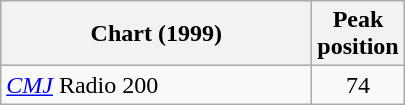<table class="wikitable">
<tr>
<th width="200">Chart (1999)</th>
<th>Peak<br>position</th>
</tr>
<tr>
<td><em><a href='#'>CMJ</a></em> Radio 200</td>
<td align="center">74</td>
</tr>
</table>
